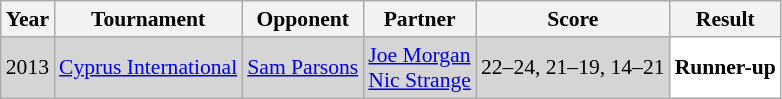<table class="sortable wikitable" style="font-size: 90%;">
<tr>
<th>Year</th>
<th>Tournament</th>
<th>Opponent</th>
<th>Partner</th>
<th>Score</th>
<th>Result</th>
</tr>
<tr style="background:#D5D5D5">
<td align="center">2013</td>
<td align="left"><a href='#'>Cyprus International</a></td>
<td align="left"> <a href='#'>Sam Parsons</a></td>
<td align="left"> <a href='#'>Joe Morgan</a> <br>  <a href='#'>Nic Strange</a></td>
<td align="left">22–24, 21–19, 14–21</td>
<td style="text-a lign:left; background:white"> <strong>Runner-up</strong></td>
</tr>
</table>
